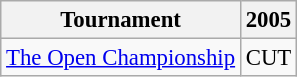<table class="wikitable" style="font-size:95%;text-align:center;">
<tr>
<th>Tournament</th>
<th>2005</th>
</tr>
<tr>
<td align=left><a href='#'>The Open Championship</a></td>
<td>CUT</td>
</tr>
</table>
